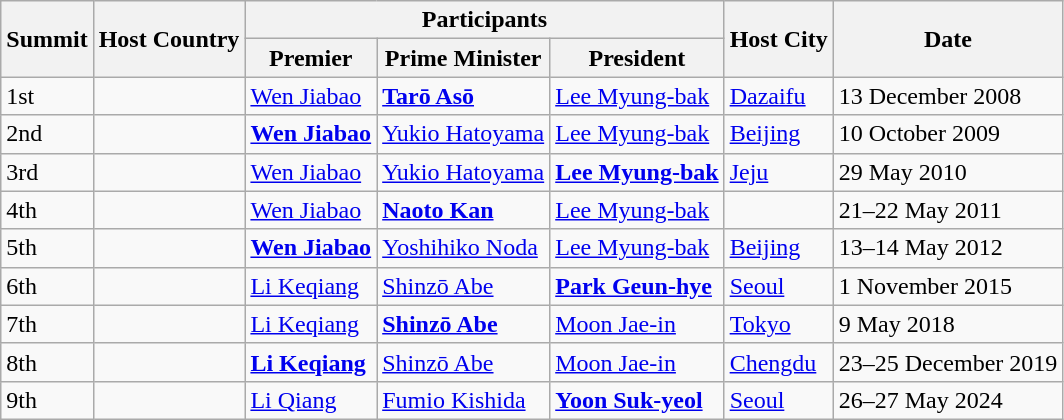<table class="wikitable">
<tr>
<th rowspan=2>Summit</th>
<th rowspan=2>Host Country</th>
<th colspan=3>Participants</th>
<th rowspan=2>Host City</th>
<th rowspan=2>Date</th>
</tr>
<tr>
<th> Premier</th>
<th> Prime Minister</th>
<th> President</th>
</tr>
<tr>
<td>1st</td>
<td></td>
<td><a href='#'>Wen Jiabao</a></td>
<td><strong><a href='#'>Tarō Asō</a></strong></td>
<td><a href='#'>Lee Myung-bak</a></td>
<td><a href='#'>Dazaifu</a></td>
<td>13 December 2008</td>
</tr>
<tr>
<td>2nd</td>
<td></td>
<td><strong><a href='#'>Wen Jiabao</a></strong></td>
<td><a href='#'>Yukio Hatoyama</a></td>
<td><a href='#'>Lee Myung-bak</a></td>
<td><a href='#'>Beijing</a></td>
<td>10 October 2009</td>
</tr>
<tr>
<td>3rd</td>
<td></td>
<td><a href='#'>Wen Jiabao</a></td>
<td><a href='#'>Yukio Hatoyama</a></td>
<td><strong><a href='#'>Lee Myung-bak</a></strong></td>
<td><a href='#'>Jeju</a></td>
<td>29 May 2010</td>
</tr>
<tr>
<td>4th</td>
<td></td>
<td><a href='#'>Wen Jiabao</a></td>
<td><strong><a href='#'>Naoto Kan</a></strong></td>
<td><a href='#'>Lee Myung-bak</a></td>
<td></td>
<td>21–22 May 2011</td>
</tr>
<tr>
<td>5th</td>
<td></td>
<td><strong><a href='#'>Wen Jiabao</a></strong></td>
<td><a href='#'>Yoshihiko Noda</a></td>
<td><a href='#'>Lee Myung-bak</a></td>
<td><a href='#'>Beijing</a></td>
<td>13–14 May 2012</td>
</tr>
<tr>
<td>6th</td>
<td></td>
<td><a href='#'>Li Keqiang</a></td>
<td><a href='#'>Shinzō Abe</a></td>
<td><strong><a href='#'>Park Geun-hye</a></strong></td>
<td><a href='#'>Seoul</a></td>
<td>1 November 2015</td>
</tr>
<tr>
<td>7th</td>
<td></td>
<td><a href='#'>Li Keqiang</a></td>
<td><strong><a href='#'>Shinzō Abe</a></strong></td>
<td><a href='#'>Moon Jae-in</a></td>
<td><a href='#'>Tokyo</a></td>
<td>9 May 2018</td>
</tr>
<tr>
<td>8th</td>
<td></td>
<td><strong><a href='#'>Li Keqiang</a></strong></td>
<td><a href='#'>Shinzō Abe</a></td>
<td><a href='#'>Moon Jae-in</a></td>
<td><a href='#'>Chengdu</a></td>
<td>23–25 December 2019</td>
</tr>
<tr>
<td>9th</td>
<td></td>
<td><a href='#'>Li Qiang</a></td>
<td><a href='#'>Fumio Kishida</a></td>
<td><strong><a href='#'>Yoon Suk-yeol</a></strong></td>
<td><a href='#'>Seoul</a></td>
<td>26–27 May 2024</td>
</tr>
</table>
